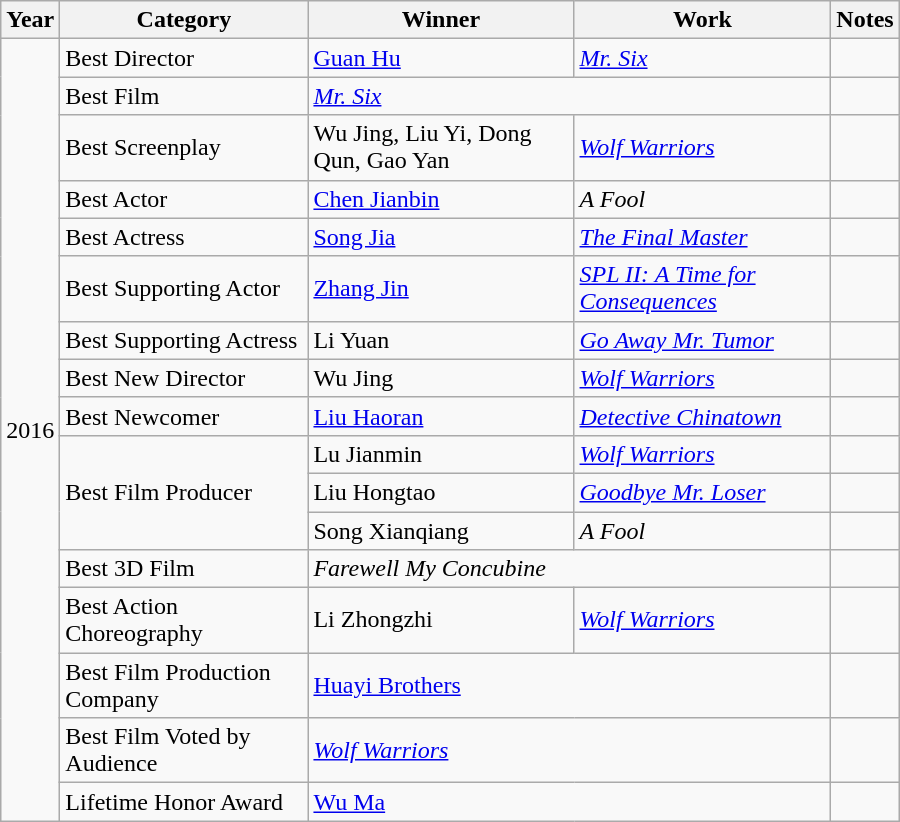<table class="wikitable" style="width:600px">
<tr>
<th>Year</th>
<th>Category</th>
<th>Winner</th>
<th>Work</th>
<th>Notes</th>
</tr>
<tr>
<td rowspan=17>2016</td>
<td>Best Director</td>
<td><a href='#'>Guan Hu</a></td>
<td><em><a href='#'>Mr. Six</a></em></td>
<td></td>
</tr>
<tr>
<td>Best Film</td>
<td colspan=2><em><a href='#'>Mr. Six</a></em></td>
<td></td>
</tr>
<tr>
<td>Best Screenplay</td>
<td>Wu Jing, Liu Yi, Dong Qun, Gao Yan</td>
<td><em><a href='#'>Wolf Warriors</a></em></td>
<td></td>
</tr>
<tr>
<td>Best Actor</td>
<td><a href='#'>Chen Jianbin</a></td>
<td><em>A Fool</em></td>
<td></td>
</tr>
<tr>
<td>Best Actress</td>
<td><a href='#'>Song Jia</a></td>
<td><em><a href='#'>The Final Master</a></em></td>
<td></td>
</tr>
<tr>
<td>Best Supporting Actor</td>
<td><a href='#'>Zhang Jin</a></td>
<td><em><a href='#'>SPL II: A Time for Consequences</a></em></td>
<td></td>
</tr>
<tr>
<td>Best Supporting Actress</td>
<td>Li Yuan</td>
<td><em><a href='#'>Go Away Mr. Tumor</a></em></td>
<td></td>
</tr>
<tr>
<td>Best New Director</td>
<td>Wu Jing</td>
<td><em><a href='#'>Wolf Warriors</a></em></td>
<td></td>
</tr>
<tr>
<td>Best Newcomer</td>
<td><a href='#'>Liu Haoran</a></td>
<td><em><a href='#'>Detective Chinatown</a></em></td>
<td></td>
</tr>
<tr>
<td rowspan=3>Best Film Producer</td>
<td>Lu Jianmin</td>
<td><em><a href='#'>Wolf Warriors</a></em></td>
<td></td>
</tr>
<tr>
<td>Liu Hongtao</td>
<td><em><a href='#'>Goodbye Mr. Loser</a></em></td>
<td></td>
</tr>
<tr>
<td>Song Xianqiang</td>
<td><em>A Fool</em></td>
<td></td>
</tr>
<tr>
<td>Best 3D Film</td>
<td colspan=2><em>Farewell My Concubine</em></td>
<td></td>
</tr>
<tr>
<td>Best Action Choreography</td>
<td>Li Zhongzhi</td>
<td><em><a href='#'>Wolf Warriors</a></em></td>
<td></td>
</tr>
<tr>
<td>Best Film Production Company</td>
<td colspan=2><a href='#'>Huayi Brothers</a></td>
<td></td>
</tr>
<tr>
<td>Best Film Voted by Audience</td>
<td colspan=2><em><a href='#'>Wolf Warriors</a></em></td>
<td></td>
</tr>
<tr>
<td>Lifetime Honor Award</td>
<td colspan=2><a href='#'>Wu Ma</a></td>
<td></td>
</tr>
</table>
